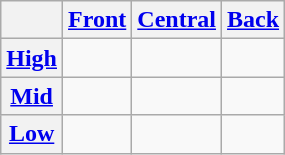<table class="wikitable" style="text-align:center">
<tr>
<th></th>
<th><a href='#'>Front</a></th>
<th><a href='#'>Central</a></th>
<th><a href='#'>Back</a></th>
</tr>
<tr>
<th><a href='#'>High</a></th>
<td></td>
<td></td>
<td></td>
</tr>
<tr>
<th><a href='#'>Mid</a></th>
<td></td>
<td></td>
<td></td>
</tr>
<tr>
<th><a href='#'>Low</a></th>
<td></td>
<td></td>
<td></td>
</tr>
</table>
